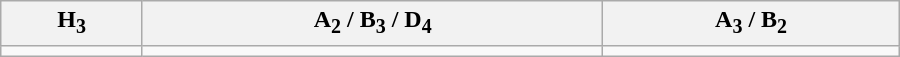<table class="wikitable" width=600>
<tr align=center>
<th>H<sub>3</sub></th>
<th>A<sub>2</sub> / B<sub>3</sub> / D<sub>4</sub></th>
<th>A<sub>3</sub> / B<sub>2</sub></th>
</tr>
<tr align=center>
<td></td>
<td></td>
<td></td>
</tr>
</table>
